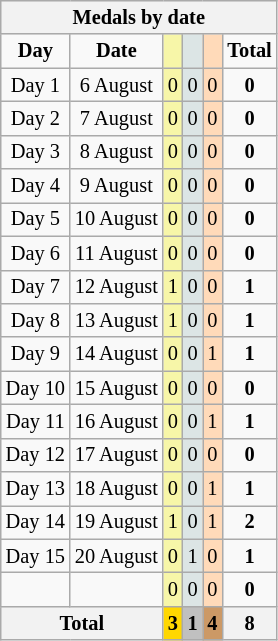<table class=wikitable style="font-size:85%">
<tr bgcolor=efefef>
<th colspan=6>Medals by date</th>
</tr>
<tr align=center>
<td><strong>Day</strong></td>
<td><strong>Date</strong></td>
<td bgcolor=#f7f6a8></td>
<td bgcolor=#dce5e5></td>
<td bgcolor=#ffdab9></td>
<td><strong>Total</strong></td>
</tr>
<tr align=center>
<td>Day 1</td>
<td>6 August</td>
<td bgcolor=F7F6A8>0</td>
<td bgcolor=DCE5E5>0</td>
<td bgcolor=FFDAB9>0</td>
<td><strong> 0</strong></td>
</tr>
<tr align=center>
<td>Day 2</td>
<td>7 August</td>
<td bgcolor=F7F6A8>0</td>
<td bgcolor=DCE5E5>0</td>
<td bgcolor=FFDAB9>0</td>
<td><strong> 0</strong></td>
</tr>
<tr align=center>
<td>Day 3</td>
<td>8 August</td>
<td bgcolor=F7F6A8>0</td>
<td bgcolor=DCE5E5>0</td>
<td bgcolor=FFDAB9>0</td>
<td><strong> 0</strong></td>
</tr>
<tr align=center>
<td>Day 4</td>
<td>9 August</td>
<td bgcolor=F7F6A8>0</td>
<td bgcolor=DCE5E5>0</td>
<td bgcolor=FFDAB9>0</td>
<td><strong> 0</strong></td>
</tr>
<tr align=center>
<td>Day 5</td>
<td>10 August</td>
<td bgcolor=F7F6A8>0</td>
<td bgcolor=DCE5E5>0</td>
<td bgcolor=FFDAB9>0</td>
<td><strong> 0</strong></td>
</tr>
<tr align=center>
<td>Day 6</td>
<td>11 August</td>
<td bgcolor=F7F6A8>0</td>
<td bgcolor=DCE5E5>0</td>
<td bgcolor=FFDAB9>0</td>
<td><strong> 0</strong></td>
</tr>
<tr align=center>
<td>Day 7</td>
<td>12 August</td>
<td bgcolor=F7F6A8>1</td>
<td bgcolor=DCE5E5>0</td>
<td bgcolor=FFDAB9>0</td>
<td><strong> 1</strong></td>
</tr>
<tr align=center>
<td>Day 8</td>
<td>13 August</td>
<td bgcolor=F7F6A8>1</td>
<td bgcolor=DCE5E5>0</td>
<td bgcolor=FFDAB9>0</td>
<td><strong> 1</strong></td>
</tr>
<tr align=center>
<td>Day 9</td>
<td>14 August</td>
<td bgcolor=F7F6A8>0</td>
<td bgcolor=DCE5E5>0</td>
<td bgcolor=FFDAB9>1</td>
<td><strong> 1</strong></td>
</tr>
<tr align=center>
<td>Day 10</td>
<td>15 August</td>
<td bgcolor=F7F6A8>0</td>
<td bgcolor=DCE5E5>0</td>
<td bgcolor=FFDAB9>0</td>
<td><strong> 0</strong></td>
</tr>
<tr align=center>
<td>Day 11</td>
<td>16 August</td>
<td bgcolor=F7F6A8>0</td>
<td bgcolor=DCE5E5>0</td>
<td bgcolor=FFDAB9>1</td>
<td><strong>1</strong></td>
</tr>
<tr align=center>
<td>Day 12</td>
<td>17 August</td>
<td bgcolor=F7F6A8>0</td>
<td bgcolor=DCE5E5>0</td>
<td bgcolor=FFDAB9>0</td>
<td><strong> 0</strong></td>
</tr>
<tr align=center>
<td>Day 13</td>
<td>18 August</td>
<td bgcolor=F7F6A8>0</td>
<td bgcolor=DCE5E5>0</td>
<td bgcolor=FFDAB9>1</td>
<td><strong> 1</strong></td>
</tr>
<tr align=center>
<td>Day 14</td>
<td>19 August</td>
<td bgcolor=F7F6A8>1</td>
<td bgcolor=DCE5E5>0</td>
<td bgcolor=FFDAB9>1</td>
<td><strong> 2</strong></td>
</tr>
<tr align=center>
<td>Day 15</td>
<td>20 August</td>
<td bgcolor=F7F6A8>0</td>
<td bgcolor=DCE5E5>1</td>
<td bgcolor=FFDAB9>0</td>
<td><strong>1</strong></td>
</tr>
<tr align=center>
<td></td>
<td></td>
<td bgcolor=F7F6A8>0</td>
<td bgcolor=DCE5E5>0</td>
<td bgcolor=FFDAB9>0</td>
<td><strong>0</strong></td>
</tr>
<tr>
<th colspan=2>Total</th>
<th style="background:gold">3</th>
<th style="background:silver">1</th>
<th style="background:#c96">4</th>
<th>8</th>
</tr>
</table>
